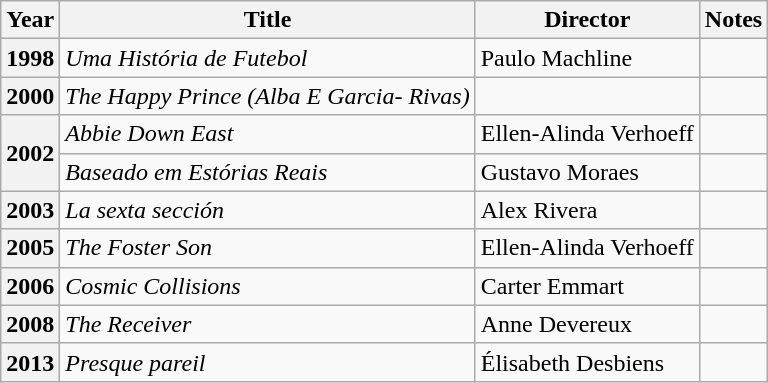<table class="wikitable plainrowheaders">
<tr>
<th scope="col">Year</th>
<th scope="col">Title</th>
<th scope="col">Director</th>
<th scope="col">Notes</th>
</tr>
<tr>
<th scope="row">1998</th>
<td><em>Uma História de Futebol</em></td>
<td>Paulo Machline</td>
<td></td>
</tr>
<tr>
<th scope="row">2000</th>
<td><em>The Happy Prince (Alba E Garcia- Rivas)</em></td>
<td></td>
<td></td>
</tr>
<tr>
<th scope="row" rowspan="2">2002</th>
<td><em>Abbie Down East</em></td>
<td>Ellen-Alinda Verhoeff</td>
<td></td>
</tr>
<tr>
<td><em>Baseado em Estórias Reais</em></td>
<td>Gustavo Moraes</td>
<td></td>
</tr>
<tr>
<th scope="row">2003</th>
<td><em>La sexta sección</em></td>
<td>Alex Rivera</td>
<td></td>
</tr>
<tr>
<th scope="row">2005</th>
<td><em>The Foster Son</em></td>
<td>Ellen-Alinda Verhoeff</td>
<td></td>
</tr>
<tr>
<th scope="row">2006</th>
<td><em>Cosmic Collisions</em></td>
<td>Carter Emmart</td>
<td></td>
</tr>
<tr>
<th scope="row">2008</th>
<td><em>The Receiver</em></td>
<td>Anne Devereux</td>
<td></td>
</tr>
<tr>
<th scope="row">2013</th>
<td><em>Presque pareil</em></td>
<td>Élisabeth Desbiens</td>
<td></td>
</tr>
</table>
